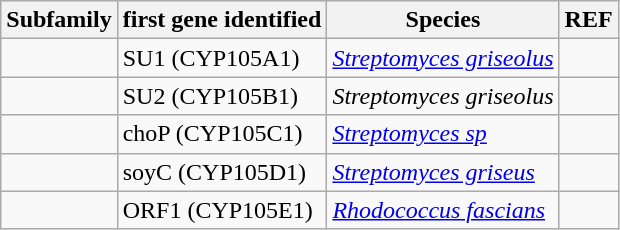<table class="wikitable">
<tr>
<th>Subfamily</th>
<th>first gene identified</th>
<th>Species</th>
<th>REF</th>
</tr>
<tr>
<td></td>
<td>SU1 (CYP105A1)</td>
<td><em><a href='#'>Streptomyces griseolus</a></em></td>
<td></td>
</tr>
<tr>
<td></td>
<td>SU2 (CYP105B1)</td>
<td><em>Streptomyces griseolus</em></td>
<td></td>
</tr>
<tr>
<td></td>
<td>choP (CYP105C1)</td>
<td><em><a href='#'>Streptomyces sp</a></em></td>
<td></td>
</tr>
<tr>
<td></td>
<td>soyC (CYP105D1)</td>
<td><em><a href='#'>Streptomyces griseus</a></em></td>
<td></td>
</tr>
<tr>
<td></td>
<td>ORF1 (CYP105E1)</td>
<td><em><a href='#'>Rhodococcus fascians</a></em></td>
<td></td>
</tr>
</table>
